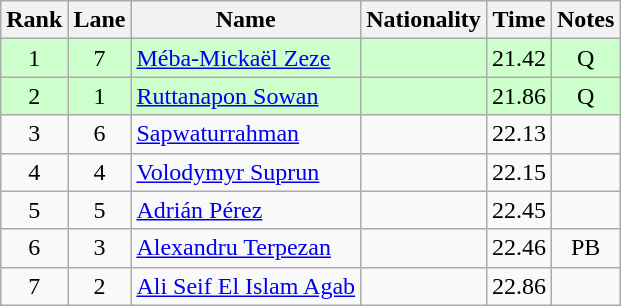<table class="wikitable sortable" style="text-align:center">
<tr>
<th>Rank</th>
<th>Lane</th>
<th>Name</th>
<th>Nationality</th>
<th>Time</th>
<th>Notes</th>
</tr>
<tr bgcolor=ccffcc>
<td>1</td>
<td>7</td>
<td align=left><a href='#'>Méba-Mickaël Zeze</a></td>
<td align=left></td>
<td>21.42</td>
<td>Q</td>
</tr>
<tr bgcolor=ccffcc>
<td>2</td>
<td>1</td>
<td align=left><a href='#'>Ruttanapon Sowan</a></td>
<td align=left></td>
<td>21.86</td>
<td>Q</td>
</tr>
<tr>
<td>3</td>
<td>6</td>
<td align=left><a href='#'>Sapwaturrahman</a></td>
<td align=left></td>
<td>22.13</td>
<td></td>
</tr>
<tr>
<td>4</td>
<td>4</td>
<td align=left><a href='#'>Volodymyr Suprun</a></td>
<td align=left></td>
<td>22.15</td>
<td></td>
</tr>
<tr>
<td>5</td>
<td>5</td>
<td align=left><a href='#'>Adrián Pérez</a></td>
<td align=left></td>
<td>22.45</td>
<td></td>
</tr>
<tr>
<td>6</td>
<td>3</td>
<td align=left><a href='#'>Alexandru Terpezan</a></td>
<td align=left></td>
<td>22.46</td>
<td>PB</td>
</tr>
<tr>
<td>7</td>
<td>2</td>
<td align=left><a href='#'>Ali Seif El Islam Agab</a></td>
<td align=left></td>
<td>22.86</td>
<td></td>
</tr>
</table>
